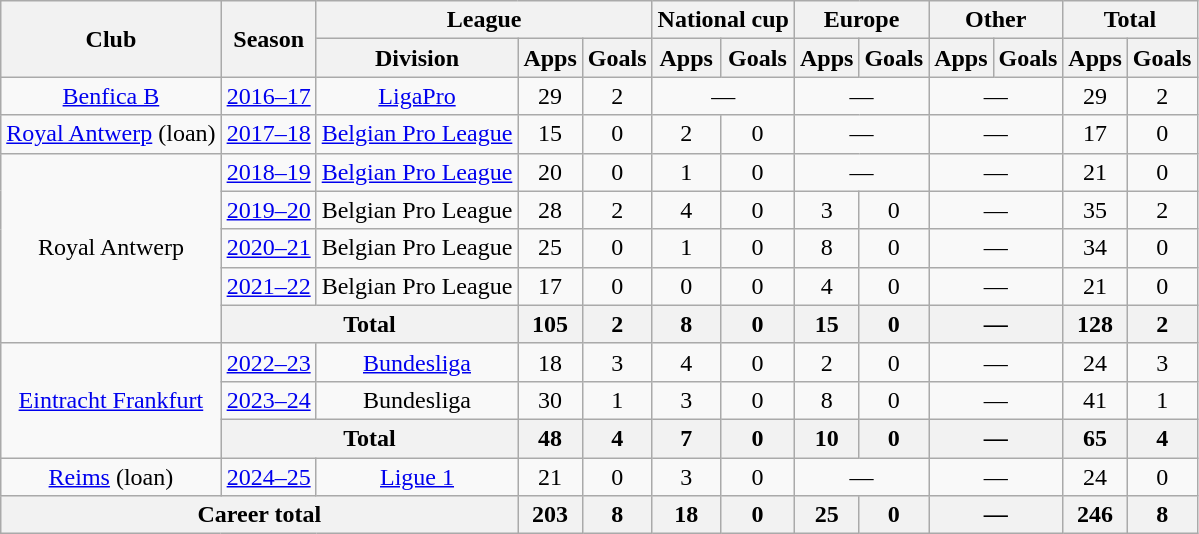<table class="wikitable" style="text-align: center;">
<tr>
<th rowspan="2">Club</th>
<th rowspan="2">Season</th>
<th colspan="3">League</th>
<th colspan="2">National cup</th>
<th colspan="2">Europe</th>
<th colspan="2">Other</th>
<th colspan="2">Total</th>
</tr>
<tr>
<th>Division</th>
<th>Apps</th>
<th>Goals</th>
<th>Apps</th>
<th>Goals</th>
<th>Apps</th>
<th>Goals</th>
<th>Apps</th>
<th>Goals</th>
<th>Apps</th>
<th>Goals</th>
</tr>
<tr>
<td><a href='#'>Benfica B</a></td>
<td><a href='#'>2016–17</a></td>
<td><a href='#'>LigaPro</a></td>
<td>29</td>
<td>2</td>
<td colspan="2">—</td>
<td colspan="2">—</td>
<td colspan="2">—</td>
<td>29</td>
<td 2>2</td>
</tr>
<tr>
<td><a href='#'>Royal Antwerp</a> (loan)</td>
<td><a href='#'>2017–18</a></td>
<td><a href='#'>Belgian Pro League</a></td>
<td>15</td>
<td>0</td>
<td>2</td>
<td>0</td>
<td colspan="2">—</td>
<td colspan="2">—</td>
<td>17</td>
<td>0</td>
</tr>
<tr>
<td rowspan="5">Royal Antwerp</td>
<td><a href='#'>2018–19</a></td>
<td><a href='#'>Belgian Pro League</a></td>
<td>20</td>
<td>0</td>
<td>1</td>
<td>0</td>
<td colspan="2">—</td>
<td colspan="2">—</td>
<td>21</td>
<td>0</td>
</tr>
<tr>
<td><a href='#'>2019–20</a></td>
<td>Belgian Pro League</td>
<td>28</td>
<td>2</td>
<td>4</td>
<td>0</td>
<td>3</td>
<td>0</td>
<td colspan="2">—</td>
<td>35</td>
<td>2</td>
</tr>
<tr>
<td><a href='#'>2020–21</a></td>
<td>Belgian Pro League</td>
<td>25</td>
<td>0</td>
<td>1</td>
<td>0</td>
<td>8</td>
<td>0</td>
<td colspan="2">—</td>
<td>34</td>
<td>0</td>
</tr>
<tr>
<td><a href='#'>2021–22</a></td>
<td>Belgian Pro League</td>
<td>17</td>
<td>0</td>
<td>0</td>
<td>0</td>
<td>4</td>
<td>0</td>
<td colspan="2">—</td>
<td>21</td>
<td>0</td>
</tr>
<tr>
<th colspan="2">Total</th>
<th>105</th>
<th>2</th>
<th>8</th>
<th>0</th>
<th>15</th>
<th>0</th>
<th colspan="2">—</th>
<th>128</th>
<th>2</th>
</tr>
<tr>
<td rowspan="3"><a href='#'>Eintracht Frankfurt</a></td>
<td><a href='#'>2022–23</a></td>
<td><a href='#'>Bundesliga</a></td>
<td>18</td>
<td>3</td>
<td>4</td>
<td>0</td>
<td>2</td>
<td>0</td>
<td colspan="2">—</td>
<td>24</td>
<td>3</td>
</tr>
<tr>
<td><a href='#'>2023–24</a></td>
<td>Bundesliga</td>
<td>30</td>
<td>1</td>
<td>3</td>
<td>0</td>
<td>8</td>
<td>0</td>
<td colspan="2">—</td>
<td>41</td>
<td>1</td>
</tr>
<tr>
<th colspan="2">Total</th>
<th>48</th>
<th>4</th>
<th>7</th>
<th>0</th>
<th>10</th>
<th>0</th>
<th colspan="2">—</th>
<th>65</th>
<th>4</th>
</tr>
<tr>
<td><a href='#'>Reims</a> (loan)</td>
<td><a href='#'>2024–25</a></td>
<td><a href='#'>Ligue 1</a></td>
<td>21</td>
<td>0</td>
<td>3</td>
<td>0</td>
<td colspan="2">—</td>
<td colspan="2">—</td>
<td>24</td>
<td>0</td>
</tr>
<tr>
<th colspan="3">Career total</th>
<th>203</th>
<th>8</th>
<th>18</th>
<th>0</th>
<th>25</th>
<th>0</th>
<th colspan="2">—</th>
<th>246</th>
<th>8</th>
</tr>
</table>
